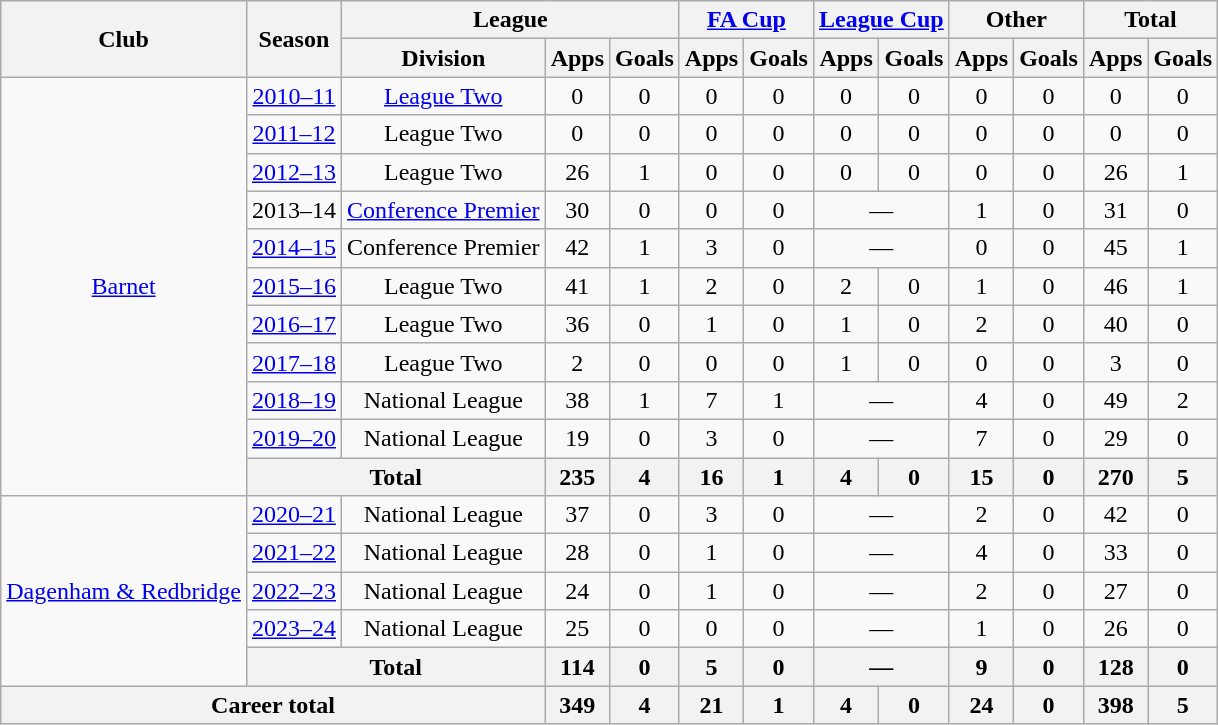<table class=wikitable style="text-align: center;">
<tr>
<th rowspan=2>Club</th>
<th rowspan=2>Season</th>
<th colspan=3>League</th>
<th colspan=2><a href='#'>FA Cup</a></th>
<th colspan=2><a href='#'>League Cup</a></th>
<th colspan=2>Other</th>
<th colspan=2>Total</th>
</tr>
<tr>
<th>Division</th>
<th>Apps</th>
<th>Goals</th>
<th>Apps</th>
<th>Goals</th>
<th>Apps</th>
<th>Goals</th>
<th>Apps</th>
<th>Goals</th>
<th>Apps</th>
<th>Goals</th>
</tr>
<tr>
<td rowspan=11><a href='#'>Barnet</a></td>
<td><a href='#'>2010–11</a></td>
<td><a href='#'>League Two</a></td>
<td>0</td>
<td>0</td>
<td>0</td>
<td>0</td>
<td>0</td>
<td>0</td>
<td>0</td>
<td>0</td>
<td>0</td>
<td>0</td>
</tr>
<tr>
<td><a href='#'>2011–12</a></td>
<td>League Two</td>
<td>0</td>
<td>0</td>
<td>0</td>
<td>0</td>
<td>0</td>
<td>0</td>
<td>0</td>
<td>0</td>
<td>0</td>
<td>0</td>
</tr>
<tr>
<td><a href='#'>2012–13</a></td>
<td>League Two</td>
<td>26</td>
<td>1</td>
<td>0</td>
<td>0</td>
<td>0</td>
<td>0</td>
<td>0</td>
<td>0</td>
<td>26</td>
<td>1</td>
</tr>
<tr>
<td>2013–14</td>
<td><a href='#'>Conference Premier</a></td>
<td>30</td>
<td>0</td>
<td>0</td>
<td>0</td>
<td colspan=2>—</td>
<td>1</td>
<td>0</td>
<td>31</td>
<td>0</td>
</tr>
<tr>
<td><a href='#'>2014–15</a></td>
<td>Conference Premier</td>
<td>42</td>
<td>1</td>
<td>3</td>
<td>0</td>
<td colspan=2>—</td>
<td>0</td>
<td>0</td>
<td>45</td>
<td>1</td>
</tr>
<tr>
<td><a href='#'>2015–16</a></td>
<td>League Two</td>
<td>41</td>
<td>1</td>
<td>2</td>
<td>0</td>
<td>2</td>
<td>0</td>
<td>1</td>
<td>0</td>
<td>46</td>
<td>1</td>
</tr>
<tr>
<td><a href='#'>2016–17</a></td>
<td>League Two</td>
<td>36</td>
<td>0</td>
<td>1</td>
<td>0</td>
<td>1</td>
<td>0</td>
<td>2</td>
<td>0</td>
<td>40</td>
<td>0</td>
</tr>
<tr>
<td><a href='#'>2017–18</a></td>
<td>League Two</td>
<td>2</td>
<td>0</td>
<td>0</td>
<td>0</td>
<td>1</td>
<td>0</td>
<td>0</td>
<td>0</td>
<td>3</td>
<td>0</td>
</tr>
<tr>
<td><a href='#'>2018–19</a></td>
<td>National League</td>
<td>38</td>
<td>1</td>
<td>7</td>
<td>1</td>
<td colspan=2>—</td>
<td>4</td>
<td>0</td>
<td>49</td>
<td>2</td>
</tr>
<tr>
<td><a href='#'>2019–20</a></td>
<td>National League</td>
<td>19</td>
<td>0</td>
<td>3</td>
<td>0</td>
<td colspan=2>—</td>
<td>7</td>
<td>0</td>
<td>29</td>
<td>0</td>
</tr>
<tr>
<th colspan="2">Total</th>
<th>235</th>
<th>4</th>
<th>16</th>
<th>1</th>
<th>4</th>
<th>0</th>
<th>15</th>
<th>0</th>
<th>270</th>
<th>5</th>
</tr>
<tr>
<td rowspan=5><a href='#'>Dagenham & Redbridge</a></td>
<td><a href='#'>2020–21</a></td>
<td>National League</td>
<td>37</td>
<td>0</td>
<td>3</td>
<td>0</td>
<td colspan=2>—</td>
<td>2</td>
<td>0</td>
<td>42</td>
<td>0</td>
</tr>
<tr>
<td><a href='#'>2021–22</a></td>
<td>National League</td>
<td>28</td>
<td>0</td>
<td>1</td>
<td>0</td>
<td colspan=2>—</td>
<td>4</td>
<td>0</td>
<td>33</td>
<td>0</td>
</tr>
<tr>
<td><a href='#'>2022–23</a></td>
<td>National League</td>
<td>24</td>
<td>0</td>
<td>1</td>
<td>0</td>
<td colspan=2>—</td>
<td>2</td>
<td>0</td>
<td>27</td>
<td>0</td>
</tr>
<tr>
<td><a href='#'>2023–24</a></td>
<td>National League</td>
<td>25</td>
<td>0</td>
<td>0</td>
<td>0</td>
<td colspan=2>—</td>
<td>1</td>
<td>0</td>
<td>26</td>
<td>0</td>
</tr>
<tr>
<th colspan="2">Total</th>
<th>114</th>
<th>0</th>
<th>5</th>
<th>0</th>
<th colspan=2>—</th>
<th>9</th>
<th>0</th>
<th>128</th>
<th>0</th>
</tr>
<tr>
<th colspan=3>Career total</th>
<th>349</th>
<th>4</th>
<th>21</th>
<th>1</th>
<th>4</th>
<th>0</th>
<th>24</th>
<th>0</th>
<th>398</th>
<th>5</th>
</tr>
</table>
